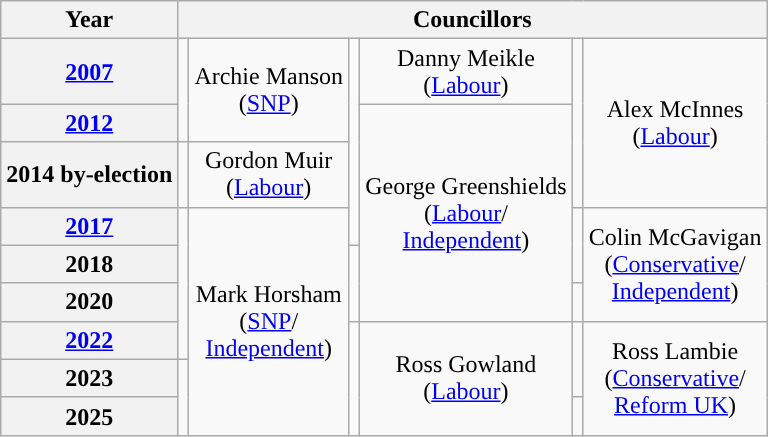<table class="wikitable" style="text-align:center">
<tr>
<th>Year</th>
<th colspan=8>Councillors</th>
</tr>
<tr>
<th><a href='#'>2007</a></th>
<td rowspan=2; style="background-color: "></td>
<td rowspan=2>Archie Manson<br>(<a href='#'>SNP</a>)</td>
<td rowspan=4; style="background-color: "></td>
<td>Danny Meikle<br>(<a href='#'>Labour</a>)</td>
<td rowspan=3; style="background-color: "></td>
<td rowspan=3>Alex McInnes<br>(<a href='#'>Labour</a>)</td>
</tr>
<tr>
<th><a href='#'>2012</a></th>
<td rowspan=5>George Greenshields<br>(<a href='#'>Labour</a>/<br><a href='#'>Independent</a>)</td>
</tr>
<tr>
<th>2014 by-election</th>
<td style="background-color: "></td>
<td>Gordon Muir<br>(<a href='#'>Labour</a>)</td>
</tr>
<tr>
<th><a href='#'>2017</a></th>
<td rowspan=4; style="background-color: "></td>
<td rowspan=6>Mark Horsham<br>(<a href='#'>SNP</a>/<br><a href='#'>Independent</a>)</td>
<td rowspan=2; style="background-color: "></td>
<td rowspan=3>Colin McGavigan<br>(<a href='#'>Conservative</a>/<br><a href='#'>Independent</a>)</td>
</tr>
<tr>
<th>2018</th>
<td rowspan=2; style="background-color: "></td>
</tr>
<tr>
<th>2020</th>
<td style="background-color: "></td>
</tr>
<tr>
<th><a href='#'>2022</a></th>
<td rowspan=3; style="background-color: "></td>
<td rowspan=3>Ross Gowland<br>(<a href='#'>Labour</a>)</td>
<td rowspan=2; style="background-color: "></td>
<td rowspan=3>Ross Lambie<br>(<a href='#'>Conservative</a>/<br><a href='#'>Reform UK</a>)</td>
</tr>
<tr>
<th>2023</th>
<td rowspan=2; style="background-color: "></td>
</tr>
<tr>
<th>2025</th>
<td style="background-color: "></td>
</tr>
</table>
